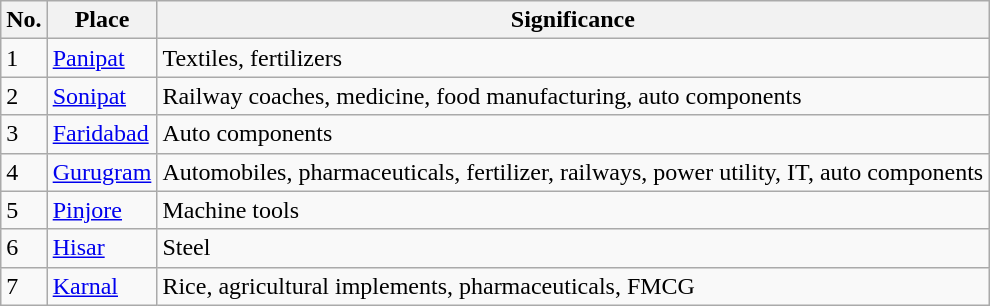<table class="wikitable sortable">
<tr>
<th>No.</th>
<th>Place</th>
<th>Significance</th>
</tr>
<tr>
<td>1</td>
<td><a href='#'>Panipat</a></td>
<td>Textiles, fertilizers</td>
</tr>
<tr>
<td>2</td>
<td><a href='#'>Sonipat</a></td>
<td>Railway coaches, medicine, food manufacturing, auto components</td>
</tr>
<tr>
<td>3</td>
<td><a href='#'>Faridabad</a></td>
<td>Auto components</td>
</tr>
<tr>
<td>4</td>
<td><a href='#'>Gurugram</a></td>
<td>Automobiles, pharmaceuticals, fertilizer, railways, power utility, IT, auto components</td>
</tr>
<tr>
<td>5</td>
<td><a href='#'>Pinjore</a></td>
<td>Machine tools</td>
</tr>
<tr>
<td>6</td>
<td><a href='#'>Hisar</a></td>
<td>Steel</td>
</tr>
<tr>
<td>7</td>
<td><a href='#'>Karnal</a></td>
<td>Rice, agricultural implements, pharmaceuticals, FMCG</td>
</tr>
</table>
